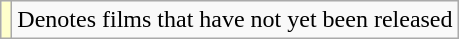<table class="wikitable">
<tr>
<td style="background:#FFFFCC;"></td>
<td>Denotes films that have not yet been released</td>
</tr>
</table>
